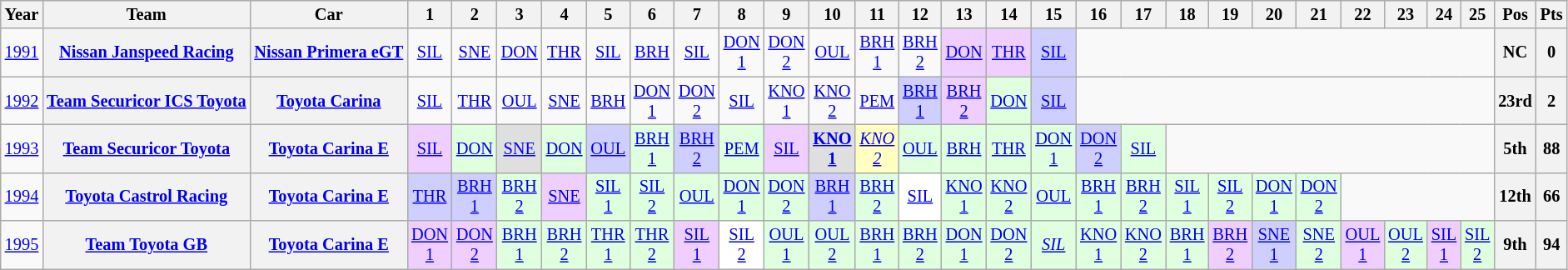<table class="wikitable" style="text-align:center; font-size:85%">
<tr>
<th>Year</th>
<th>Team</th>
<th>Car</th>
<th>1</th>
<th>2</th>
<th>3</th>
<th>4</th>
<th>5</th>
<th>6</th>
<th>7</th>
<th>8</th>
<th>9</th>
<th>10</th>
<th>11</th>
<th>12</th>
<th>13</th>
<th>14</th>
<th>15</th>
<th>16</th>
<th>17</th>
<th>18</th>
<th>19</th>
<th>20</th>
<th>21</th>
<th>22</th>
<th>23</th>
<th>24</th>
<th>25</th>
<th>Pos</th>
<th>Pts</th>
</tr>
<tr>
<td><a href='#'>1991</a></td>
<th nowrap><a href='#'>Nissan Janspeed Racing</a></th>
<th nowrap><a href='#'>Nissan Primera eGT</a></th>
<td><a href='#'>SIL</a></td>
<td><a href='#'>SNE</a></td>
<td><a href='#'>DON</a></td>
<td><a href='#'>THR</a></td>
<td><a href='#'>SIL</a></td>
<td><a href='#'>BRH</a></td>
<td><a href='#'>SIL</a></td>
<td><a href='#'>DON<br>1</a></td>
<td><a href='#'>DON<br>2</a></td>
<td><a href='#'>OUL</a></td>
<td><a href='#'>BRH<br>1</a></td>
<td><a href='#'>BRH<br>2</a></td>
<td style=background:#efcfff;><a href='#'>DON</a><br></td>
<td style=background:#efcfff;><a href='#'>THR</a><br></td>
<td style=background:#cfcfff;><a href='#'>SIL</a><br></td>
<td colspan=10></td>
<th>NC</th>
<th>0</th>
</tr>
<tr>
<td><a href='#'>1992</a></td>
<th nowrap><a href='#'>Team Securicor ICS Toyota</a></th>
<th nowrap><a href='#'>Toyota Carina</a></th>
<td><a href='#'>SIL</a></td>
<td><a href='#'>THR</a></td>
<td><a href='#'>OUL</a></td>
<td><a href='#'>SNE</a></td>
<td><a href='#'>BRH</a></td>
<td><a href='#'>DON<br>1</a></td>
<td><a href='#'>DON<br>2</a></td>
<td><a href='#'>SIL</a></td>
<td><a href='#'>KNO<br>1</a></td>
<td><a href='#'>KNO<br>2</a></td>
<td><a href='#'>PEM</a></td>
<td style=background:#cfcfff;><a href='#'>BRH<br>1</a><br></td>
<td style=background:#efcfff;><a href='#'>BRH<br>2</a><br></td>
<td style=background:#dfffdf;><a href='#'>DON</a><br></td>
<td style=background:#cfcfff;><a href='#'>SIL</a><br></td>
<td colspan=10></td>
<th>23rd</th>
<th>2</th>
</tr>
<tr>
<td><a href='#'>1993</a></td>
<th nowrap><a href='#'>Team Securicor Toyota</a></th>
<th nowrap><a href='#'>Toyota Carina E</a></th>
<td style=background:#efcfff;><a href='#'>SIL</a><br></td>
<td style=background:#dfffdf;><a href='#'>DON</a><br></td>
<td style=background:#dfdfdf;><a href='#'>SNE</a><br></td>
<td style=background:#dfffdf;><a href='#'>DON</a><br></td>
<td style=background:#cfcfff;><a href='#'>OUL</a><br></td>
<td style=background:#dfffdf;><a href='#'>BRH<br>1</a><br></td>
<td style=background:#cfcfff;><a href='#'>BRH<br>2</a><br></td>
<td style=background:#dfffdf;><a href='#'>PEM</a><br></td>
<td style=background:#efcfff;><a href='#'>SIL</a><br></td>
<td style=background:#dfdfdf;><strong><a href='#'>KNO<br>1</a></strong><br></td>
<td style=background:#ffffbf;><em><a href='#'>KNO<br>2</a></em><br></td>
<td style=background:#dfffdf;><a href='#'>OUL</a><br></td>
<td style=background:#dfffdf;><a href='#'>BRH</a><br></td>
<td style=background:#dfffdf;><a href='#'>THR</a><br></td>
<td style=background:#dfffdf;><a href='#'>DON<br>1</a><br></td>
<td style=background:#cfcfff;><a href='#'>DON<br>2</a><br></td>
<td style=background:#dfffdf;><a href='#'>SIL</a><br></td>
<td colspan=8></td>
<th>5th</th>
<th>88</th>
</tr>
<tr>
<td><a href='#'>1994</a></td>
<th nowrap><a href='#'>Toyota Castrol Racing</a></th>
<th nowrap><a href='#'>Toyota Carina E</a></th>
<td style=background:#cfcfff;><a href='#'>THR</a><br></td>
<td style=background:#cfcfff;><a href='#'>BRH<br>1</a><br></td>
<td style=background:#dfffdf;><a href='#'>BRH<br>2</a><br></td>
<td style=background:#efcfff;><a href='#'>SNE</a><br></td>
<td style=background:#dfffdf;><a href='#'>SIL<br>1</a><br></td>
<td style=background:#dfffdf;><a href='#'>SIL<br>2</a><br></td>
<td style=background:#dfffdf;><a href='#'>OUL</a><br></td>
<td style=background:#dfffdf;><a href='#'>DON<br>1</a><br></td>
<td style=background:#dfffdf;><a href='#'>DON<br>2</a><br></td>
<td style=background:#cfcfff;><a href='#'>BRH<br>1</a><br></td>
<td style=background:#dfffdf;><a href='#'>BRH<br>2</a><br></td>
<td style=background:#ffffff;><a href='#'>SIL</a><br></td>
<td style=background:#dfffdf;><a href='#'>KNO<br>1</a><br></td>
<td style=background:#dfffdf;><a href='#'>KNO<br>2</a><br></td>
<td style=background:#dfffdf;><a href='#'>OUL</a><br></td>
<td style=background:#dfffdf;><a href='#'>BRH<br>1</a><br></td>
<td style=background:#dfffdf;><a href='#'>BRH<br>2</a><br></td>
<td style=background:#dfffdf;><a href='#'>SIL<br>1</a><br></td>
<td style=background:#dfffdf;><a href='#'>SIL<br>2</a><br></td>
<td style=background:#dfffdf;><a href='#'>DON<br>1</a><br></td>
<td style=background:#dfffdf;><a href='#'>DON<br>2</a><br></td>
<td colspan=4></td>
<th>12th</th>
<th>66</th>
</tr>
<tr>
<td><a href='#'>1995</a></td>
<th nowrap><a href='#'>Team Toyota GB</a></th>
<th nowrap><a href='#'>Toyota Carina E</a></th>
<td style=background:#efcfff;><a href='#'>DON<br>1</a><br></td>
<td style=background:#efcfff;><a href='#'>DON<br>2</a><br></td>
<td style=background:#dfffdf;><a href='#'>BRH<br>1</a><br></td>
<td style=background:#dfffdf;><a href='#'>BRH<br>2</a><br></td>
<td style=background:#dfffdf;><a href='#'>THR<br>1</a><br></td>
<td style=background:#dfffdf;><a href='#'>THR<br>2</a><br></td>
<td style=background:#efcfff;><a href='#'>SIL<br>1</a><br></td>
<td style=background:#ffffff;><a href='#'>SIL<br>2</a><br></td>
<td style=background:#dfffdf;><a href='#'>OUL<br>1</a><br></td>
<td style=background:#dfffdf;><a href='#'>OUL<br>2</a><br></td>
<td style=background:#dfffdf;><a href='#'>BRH<br>1</a><br></td>
<td style=background:#dfffdf;><a href='#'>BRH<br>2</a><br></td>
<td style=background:#dfffdf;><a href='#'>DON<br>1</a><br></td>
<td style=background:#dfffdf;><a href='#'>DON<br>2</a><br></td>
<td style=background:#dfffdf;><em><a href='#'>SIL</a></em><br></td>
<td style=background:#dfffdf;><a href='#'>KNO<br>1</a><br></td>
<td style=background:#dfffdf;><a href='#'>KNO<br>2</a><br></td>
<td style=background:#dfffdf;><a href='#'>BRH<br>1</a><br></td>
<td style=background:#efcfff;><a href='#'>BRH<br>2</a><br></td>
<td style=background:#cfcfff;><a href='#'>SNE<br>1</a><br></td>
<td style=background:#dfffdf;><a href='#'>SNE<br>2</a><br></td>
<td style=background:#efcfff;><a href='#'>OUL<br>1</a><br></td>
<td style=background:#dfffdf;><a href='#'>OUL<br>2</a><br></td>
<td style=background:#efcfff;><a href='#'>SIL<br>1</a><br></td>
<td style=background:#dfffdf;><a href='#'>SIL<br>2</a><br></td>
<th>9th</th>
<th>94</th>
</tr>
</table>
